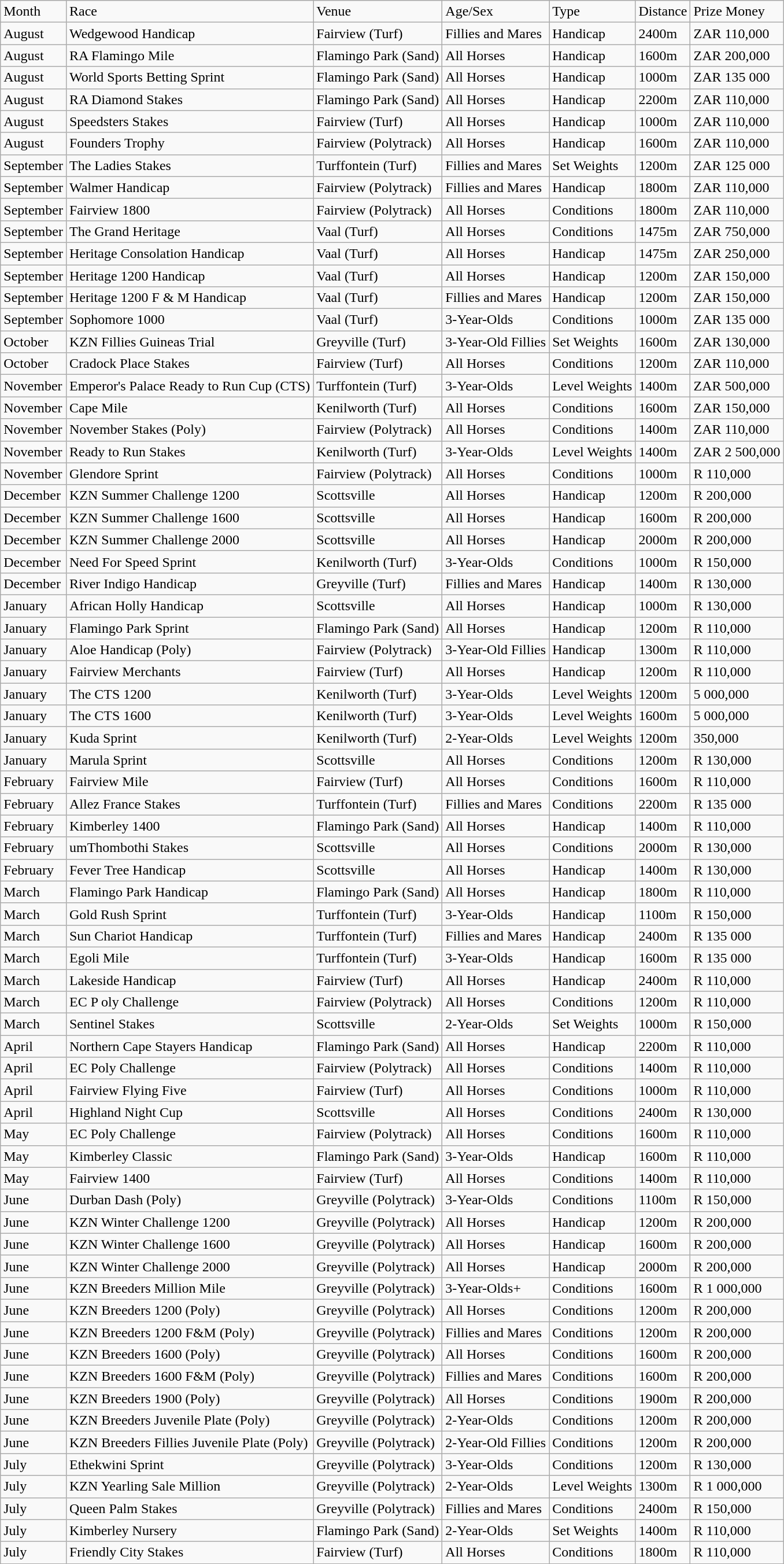<table class="wikitable">
<tr>
<td>Month</td>
<td>Race</td>
<td>Venue</td>
<td>Age/Sex</td>
<td>Type</td>
<td>Distance</td>
<td>Prize Money</td>
</tr>
<tr>
<td>August</td>
<td>Wedgewood Handicap</td>
<td>Fairview (Turf)</td>
<td>Fillies and Mares</td>
<td>Handicap</td>
<td>2400m</td>
<td>ZAR 110,000</td>
</tr>
<tr>
<td>August</td>
<td>RA Flamingo Mile</td>
<td>Flamingo Park (Sand)</td>
<td>All Horses</td>
<td>Handicap</td>
<td>1600m</td>
<td>ZAR 200,000</td>
</tr>
<tr>
<td>August</td>
<td>World Sports Betting Sprint</td>
<td>Flamingo Park (Sand)</td>
<td>All Horses</td>
<td>Handicap</td>
<td>1000m</td>
<td>ZAR 135 000</td>
</tr>
<tr>
<td>August</td>
<td>RA Diamond Stakes</td>
<td>Flamingo Park (Sand)</td>
<td>All Horses</td>
<td>Handicap</td>
<td>2200m</td>
<td>ZAR 110,000</td>
</tr>
<tr>
<td>August</td>
<td>Speedsters Stakes</td>
<td>Fairview (Turf)</td>
<td>All Horses</td>
<td>Handicap</td>
<td>1000m</td>
<td>ZAR 110,000</td>
</tr>
<tr>
<td>August</td>
<td>Founders Trophy</td>
<td>Fairview (Polytrack)</td>
<td>All Horses</td>
<td>Handicap</td>
<td>1600m</td>
<td>ZAR 110,000</td>
</tr>
<tr>
<td>September</td>
<td>The Ladies Stakes</td>
<td>Turffontein (Turf)</td>
<td>Fillies and Mares</td>
<td>Set Weights</td>
<td>1200m</td>
<td>ZAR 125 000</td>
</tr>
<tr>
<td>September</td>
<td>Walmer Handicap</td>
<td>Fairview (Polytrack)</td>
<td>Fillies and Mares</td>
<td>Handicap</td>
<td>1800m</td>
<td>ZAR 110,000</td>
</tr>
<tr>
<td>September</td>
<td>Fairview 1800</td>
<td>Fairview (Polytrack)</td>
<td>All Horses</td>
<td>Conditions</td>
<td>1800m</td>
<td>ZAR 110,000</td>
</tr>
<tr>
<td>September</td>
<td>The Grand Heritage</td>
<td>Vaal (Turf)</td>
<td>All Horses</td>
<td>Conditions</td>
<td>1475m</td>
<td>ZAR 750,000</td>
</tr>
<tr>
<td>September</td>
<td>Heritage Consolation Handicap</td>
<td>Vaal (Turf)</td>
<td>All Horses</td>
<td>Handicap</td>
<td>1475m</td>
<td>ZAR 250,000</td>
</tr>
<tr>
<td>September</td>
<td>Heritage 1200 Handicap</td>
<td>Vaal (Turf)</td>
<td>All Horses</td>
<td>Handicap</td>
<td>1200m</td>
<td>ZAR 150,000</td>
</tr>
<tr>
<td>September</td>
<td>Heritage 1200 F & M Handicap</td>
<td>Vaal (Turf)</td>
<td>Fillies and Mares</td>
<td>Handicap</td>
<td>1200m</td>
<td>ZAR 150,000</td>
</tr>
<tr>
<td>September</td>
<td>Sophomore 1000</td>
<td>Vaal (Turf)</td>
<td>3-Year-Olds</td>
<td>Conditions</td>
<td>1000m</td>
<td>ZAR 135 000</td>
</tr>
<tr>
<td>October</td>
<td>KZN Fillies Guineas Trial</td>
<td>Greyville (Turf)</td>
<td>3-Year-Old Fillies</td>
<td>Set Weights</td>
<td>1600m</td>
<td>ZAR 130,000</td>
</tr>
<tr>
<td>October</td>
<td>Cradock Place Stakes</td>
<td>Fairview (Turf)</td>
<td>All Horses</td>
<td>Conditions</td>
<td>1200m</td>
<td>ZAR 110,000</td>
</tr>
<tr>
<td>November</td>
<td>Emperor's Palace Ready to Run Cup (CTS)</td>
<td>Turffontein (Turf)</td>
<td>3-Year-Olds</td>
<td>Level Weights</td>
<td>1400m</td>
<td>ZAR 500,000</td>
</tr>
<tr>
<td>November</td>
<td>Cape Mile</td>
<td>Kenilworth (Turf)</td>
<td>All Horses</td>
<td>Conditions</td>
<td>1600m</td>
<td>ZAR 150,000</td>
</tr>
<tr>
<td>November</td>
<td>November Stakes (Poly)</td>
<td>Fairview (Polytrack)</td>
<td>All Horses</td>
<td>Conditions</td>
<td>1400m</td>
<td>ZAR 110,000</td>
</tr>
<tr>
<td>November</td>
<td>Ready to Run Stakes</td>
<td>Kenilworth (Turf)</td>
<td>3-Year-Olds</td>
<td>Level Weights</td>
<td>1400m</td>
<td>ZAR 2 500,000</td>
</tr>
<tr>
<td>November</td>
<td>Glendore Sprint</td>
<td>Fairview (Polytrack)</td>
<td>All Horses</td>
<td>Conditions</td>
<td>1000m</td>
<td>R 110,000</td>
</tr>
<tr>
<td>December</td>
<td>KZN Summer Challenge 1200</td>
<td>Scottsville</td>
<td>All Horses</td>
<td>Handicap</td>
<td>1200m</td>
<td>R 200,000</td>
</tr>
<tr>
<td>December</td>
<td>KZN Summer Challenge 1600</td>
<td>Scottsville</td>
<td>All Horses</td>
<td>Handicap</td>
<td>1600m</td>
<td>R 200,000</td>
</tr>
<tr>
<td>December</td>
<td>KZN Summer Challenge 2000</td>
<td>Scottsville</td>
<td>All Horses</td>
<td>Handicap</td>
<td>2000m</td>
<td>R 200,000</td>
</tr>
<tr>
<td>December</td>
<td>Need For Speed Sprint</td>
<td>Kenilworth (Turf)</td>
<td>3-Year-Olds</td>
<td>Conditions</td>
<td>1000m</td>
<td>R 150,000</td>
</tr>
<tr>
<td>December</td>
<td>River Indigo Handicap</td>
<td>Greyville (Turf)</td>
<td>Fillies and Mares</td>
<td>Handicap</td>
<td>1400m</td>
<td>R 130,000</td>
</tr>
<tr>
<td>January</td>
<td>African Holly Handicap</td>
<td>Scottsville</td>
<td>All Horses</td>
<td>Handicap</td>
<td>1000m</td>
<td>R 130,000</td>
</tr>
<tr>
<td>January</td>
<td>Flamingo Park Sprint</td>
<td>Flamingo Park (Sand)</td>
<td>All Horses</td>
<td>Handicap</td>
<td>1200m</td>
<td>R 110,000</td>
</tr>
<tr>
<td>January</td>
<td>Aloe Handicap (Poly)</td>
<td>Fairview (Polytrack)</td>
<td>3-Year-Old Fillies</td>
<td>Handicap</td>
<td>1300m</td>
<td>R 110,000</td>
</tr>
<tr>
<td>January</td>
<td>Fairview Merchants</td>
<td>Fairview (Turf)</td>
<td>All Horses</td>
<td>Handicap</td>
<td>1200m</td>
<td>R 110,000</td>
</tr>
<tr>
<td>January</td>
<td>The CTS 1200</td>
<td>Kenilworth (Turf)</td>
<td>3-Year-Olds</td>
<td>Level Weights</td>
<td>1200m</td>
<td>5 000,000</td>
</tr>
<tr>
<td>January</td>
<td>The CTS 1600</td>
<td>Kenilworth (Turf)</td>
<td>3-Year-Olds</td>
<td>Level Weights</td>
<td>1600m</td>
<td>5 000,000</td>
</tr>
<tr>
<td>January</td>
<td>Kuda Sprint</td>
<td>Kenilworth (Turf)</td>
<td>2-Year-Olds</td>
<td>Level Weights</td>
<td>1200m</td>
<td>350,000</td>
</tr>
<tr>
<td>January</td>
<td>Marula Sprint</td>
<td>Scottsville</td>
<td>All Horses</td>
<td>Conditions</td>
<td>1200m</td>
<td>R 130,000</td>
</tr>
<tr>
<td>February</td>
<td>Fairview Mile</td>
<td>Fairview (Turf)</td>
<td>All Horses</td>
<td>Conditions</td>
<td>1600m</td>
<td>R 110,000</td>
</tr>
<tr>
<td>February</td>
<td>Allez France Stakes</td>
<td>Turffontein (Turf)</td>
<td>Fillies and Mares</td>
<td>Conditions</td>
<td>2200m</td>
<td>R 135 000</td>
</tr>
<tr>
<td>February</td>
<td>Kimberley 1400</td>
<td>Flamingo Park (Sand)</td>
<td>All Horses</td>
<td>Handicap</td>
<td>1400m</td>
<td>R 110,000</td>
</tr>
<tr>
<td>February</td>
<td>umThombothi Stakes</td>
<td>Scottsville</td>
<td>All Horses</td>
<td>Conditions</td>
<td>2000m</td>
<td>R 130,000</td>
</tr>
<tr>
<td>February</td>
<td>Fever Tree Handicap</td>
<td>Scottsville</td>
<td>All Horses</td>
<td>Handicap</td>
<td>1400m</td>
<td>R 130,000</td>
</tr>
<tr>
<td>March</td>
<td>Flamingo Park Handicap</td>
<td>Flamingo Park (Sand)</td>
<td>All Horses</td>
<td>Handicap</td>
<td>1800m</td>
<td>R 110,000</td>
</tr>
<tr>
<td>March</td>
<td>Gold Rush Sprint</td>
<td>Turffontein (Turf)</td>
<td>3-Year-Olds</td>
<td>Handicap</td>
<td>1100m</td>
<td>R 150,000</td>
</tr>
<tr>
<td>March</td>
<td>Sun Chariot Handicap</td>
<td>Turffontein (Turf)</td>
<td>Fillies and Mares</td>
<td>Handicap</td>
<td>2400m</td>
<td>R 135 000</td>
</tr>
<tr>
<td>March</td>
<td>Egoli Mile</td>
<td>Turffontein (Turf)</td>
<td>3-Year-Olds</td>
<td>Handicap</td>
<td>1600m</td>
<td>R 135 000</td>
</tr>
<tr>
<td>March</td>
<td>Lakeside Handicap</td>
<td>Fairview (Turf)</td>
<td>All Horses</td>
<td>Handicap</td>
<td>2400m</td>
<td>R 110,000</td>
</tr>
<tr>
<td>March</td>
<td>EC P oly Challenge</td>
<td>Fairview (Polytrack)</td>
<td>All Horses</td>
<td>Conditions</td>
<td>1200m</td>
<td>R 110,000</td>
</tr>
<tr>
<td>March</td>
<td>Sentinel Stakes</td>
<td>Scottsville</td>
<td>2-Year-Olds</td>
<td>Set Weights</td>
<td>1000m</td>
<td>R 150,000</td>
</tr>
<tr>
<td>April</td>
<td>Northern Cape Stayers Handicap</td>
<td>Flamingo Park (Sand)</td>
<td>All Horses</td>
<td>Handicap</td>
<td>2200m</td>
<td>R 110,000</td>
</tr>
<tr>
<td>April</td>
<td>EC Poly Challenge</td>
<td>Fairview (Polytrack)</td>
<td>All Horses</td>
<td>Conditions</td>
<td>1400m</td>
<td>R 110,000</td>
</tr>
<tr>
<td>April</td>
<td>Fairview Flying Five</td>
<td>Fairview (Turf)</td>
<td>All Horses</td>
<td>Conditions</td>
<td>1000m</td>
<td>R 110,000</td>
</tr>
<tr>
<td>April</td>
<td>Highland Night Cup</td>
<td>Scottsville</td>
<td>All Horses</td>
<td>Conditions</td>
<td>2400m</td>
<td>R 130,000</td>
</tr>
<tr>
<td>May</td>
<td>EC Poly Challenge</td>
<td>Fairview (Polytrack)</td>
<td>All Horses</td>
<td>Conditions</td>
<td>1600m</td>
<td>R 110,000</td>
</tr>
<tr>
<td>May</td>
<td>Kimberley Classic</td>
<td>Flamingo Park (Sand)</td>
<td>3-Year-Olds</td>
<td>Handicap</td>
<td>1600m</td>
<td>R 110,000</td>
</tr>
<tr>
<td>May</td>
<td>Fairview 1400</td>
<td>Fairview (Turf)</td>
<td>All Horses</td>
<td>Conditions</td>
<td>1400m</td>
<td>R 110,000</td>
</tr>
<tr>
<td>June</td>
<td>Durban Dash (Poly)</td>
<td>Greyville (Polytrack)</td>
<td>3-Year-Olds</td>
<td>Conditions</td>
<td>1100m</td>
<td>R 150,000</td>
</tr>
<tr>
<td>June</td>
<td>KZN Winter Challenge 1200</td>
<td>Greyville (Polytrack)</td>
<td>All Horses</td>
<td>Handicap</td>
<td>1200m</td>
<td>R 200,000</td>
</tr>
<tr>
<td>June</td>
<td>KZN Winter Challenge 1600</td>
<td>Greyville (Polytrack)</td>
<td>All Horses</td>
<td>Handicap</td>
<td>1600m</td>
<td>R 200,000</td>
</tr>
<tr>
<td>June</td>
<td>KZN Winter Challenge 2000</td>
<td>Greyville (Polytrack)</td>
<td>All Horses</td>
<td>Handicap</td>
<td>2000m</td>
<td>R 200,000</td>
</tr>
<tr>
<td>June</td>
<td>KZN Breeders Million Mile</td>
<td>Greyville (Polytrack)</td>
<td>3-Year-Olds+</td>
<td>Conditions</td>
<td>1600m</td>
<td>R 1 000,000</td>
</tr>
<tr>
<td>June</td>
<td>KZN Breeders 1200 (Poly)</td>
<td>Greyville (Polytrack)</td>
<td>All Horses</td>
<td>Conditions</td>
<td>1200m</td>
<td>R 200,000</td>
</tr>
<tr>
<td>June</td>
<td>KZN Breeders 1200 F&M (Poly)</td>
<td>Greyville (Polytrack)</td>
<td>Fillies and Mares</td>
<td>Conditions</td>
<td>1200m</td>
<td>R 200,000</td>
</tr>
<tr>
<td>June</td>
<td>KZN Breeders 1600 (Poly)</td>
<td>Greyville (Polytrack)</td>
<td>All Horses</td>
<td>Conditions</td>
<td>1600m</td>
<td>R 200,000</td>
</tr>
<tr>
<td>June</td>
<td>KZN Breeders 1600 F&M (Poly)</td>
<td>Greyville (Polytrack)</td>
<td>Fillies and Mares</td>
<td>Conditions</td>
<td>1600m</td>
<td>R 200,000</td>
</tr>
<tr>
<td>June</td>
<td>KZN Breeders 1900 (Poly)</td>
<td>Greyville (Polytrack)</td>
<td>All Horses</td>
<td>Conditions</td>
<td>1900m</td>
<td>R 200,000</td>
</tr>
<tr>
<td>June</td>
<td>KZN Breeders Juvenile Plate (Poly)</td>
<td>Greyville (Polytrack)</td>
<td>2-Year-Olds</td>
<td>Conditions</td>
<td>1200m</td>
<td>R 200,000</td>
</tr>
<tr>
<td>June</td>
<td>KZN Breeders Fillies Juvenile Plate (Poly)</td>
<td>Greyville (Polytrack)</td>
<td>2-Year-Old Fillies</td>
<td>Conditions</td>
<td>1200m</td>
<td>R 200,000</td>
</tr>
<tr>
<td>July</td>
<td>Ethekwini Sprint</td>
<td>Greyville (Polytrack)</td>
<td>3-Year-Olds</td>
<td>Conditions</td>
<td>1200m</td>
<td>R 130,000</td>
</tr>
<tr>
<td>July</td>
<td>KZN Yearling Sale Million</td>
<td>Greyville (Polytrack)</td>
<td>2-Year-Olds</td>
<td>Level Weights</td>
<td>1300m</td>
<td>R 1 000,000</td>
</tr>
<tr>
<td>July</td>
<td>Queen Palm Stakes</td>
<td>Greyville (Polytrack)</td>
<td>Fillies and Mares</td>
<td>Conditions</td>
<td>2400m</td>
<td>R 150,000</td>
</tr>
<tr>
<td>July</td>
<td>Kimberley Nursery</td>
<td>Flamingo Park (Sand)</td>
<td>2-Year-Olds</td>
<td>Set Weights</td>
<td>1400m</td>
<td>R 110,000</td>
</tr>
<tr>
<td>July</td>
<td>Friendly City Stakes</td>
<td>Fairview (Turf)</td>
<td>All Horses</td>
<td>Conditions</td>
<td>1800m</td>
<td>R 110,000</td>
</tr>
</table>
